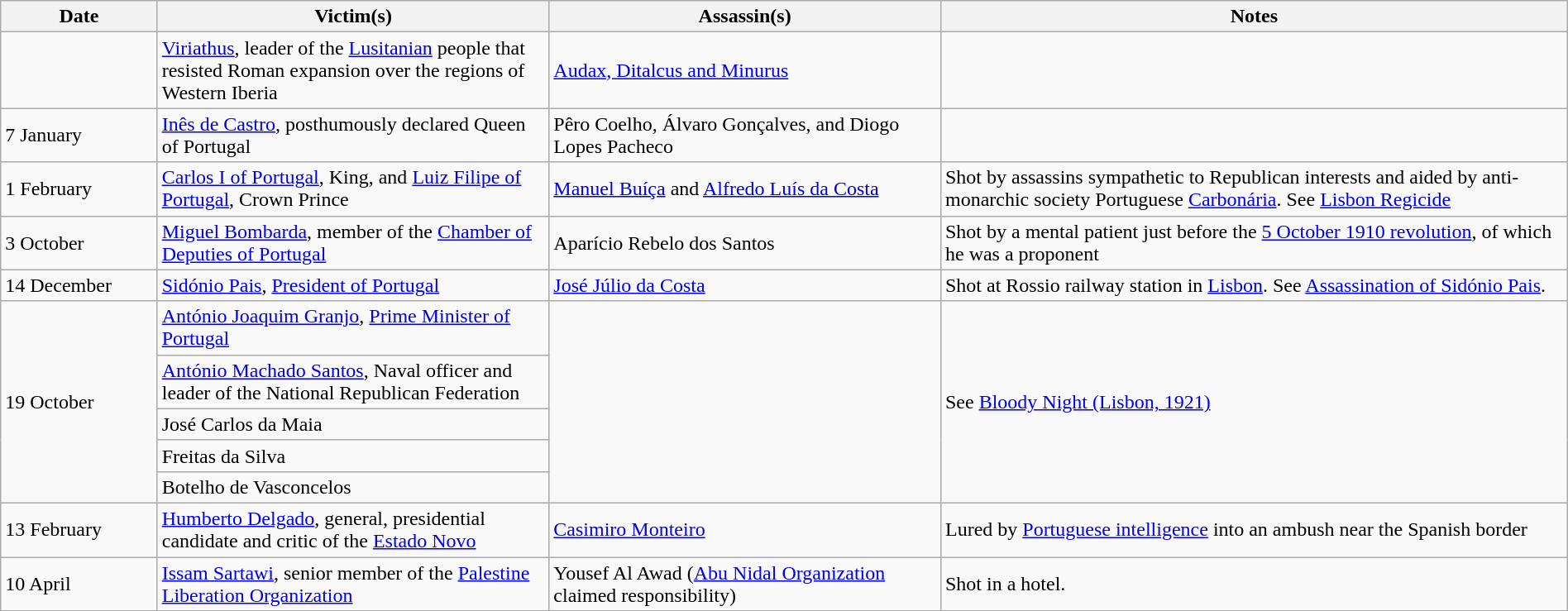<table class="wikitable sortable" style="width:100%">
<tr>
<th style="width:10%">Date</th>
<th style="width:25%">Victim(s)</th>
<th style="width:25%">Assassin(s)</th>
<th style="width:40%">Notes</th>
</tr>
<tr>
<td></td>
<td><a href='#'>Viriathus</a>, leader of the <a href='#'>Lusitanian</a> people that resisted Roman expansion over the regions of Western Iberia</td>
<td><a href='#'>Audax, Ditalcus and Minurus</a></td>
<td></td>
</tr>
<tr>
<td>7 January </td>
<td><a href='#'>Inês de Castro</a>, posthumously declared Queen of Portugal</td>
<td>Pêro Coelho, Álvaro Gonçalves, and Diogo Lopes Pacheco</td>
<td></td>
</tr>
<tr>
<td>1 February </td>
<td><a href='#'>Carlos I of Portugal</a>, King, and <a href='#'>Luiz Filipe of Portugal</a>, Crown Prince</td>
<td><a href='#'>Manuel Buíça</a> and <a href='#'>Alfredo Luís da Costa</a></td>
<td>Shot by assassins sympathetic to Republican interests and aided by anti-monarchic society Portuguese <a href='#'>Carbonária</a>. See <a href='#'>Lisbon Regicide</a></td>
</tr>
<tr>
<td>3 October </td>
<td><a href='#'>Miguel Bombarda</a>, member of the <a href='#'>Chamber of Deputies of Portugal</a></td>
<td>Aparício Rebelo dos Santos</td>
<td>Shot by a mental patient just before the <a href='#'>5 October 1910 revolution</a>, of which he was a proponent</td>
</tr>
<tr>
<td>14 December </td>
<td><a href='#'>Sidónio Pais</a>, <a href='#'>President of Portugal</a></td>
<td><a href='#'>José Júlio da Costa</a></td>
<td>Shot at Rossio railway station in <a href='#'>Lisbon</a>. See <a href='#'>Assassination of Sidónio Pais</a>.</td>
</tr>
<tr>
<td rowspan=5>19 October </td>
<td><a href='#'>António Joaquim Granjo</a>, <a href='#'>Prime Minister of Portugal</a></td>
<td rowspan=5></td>
<td rowspan=5>See <a href='#'>Bloody Night (Lisbon, 1921)</a></td>
</tr>
<tr>
<td><a href='#'>António Machado Santos</a>, Naval officer and leader of the National Republican Federation</td>
</tr>
<tr>
<td>José Carlos da Maia</td>
</tr>
<tr>
<td>Freitas da Silva</td>
</tr>
<tr>
<td>Botelho de Vasconcelos</td>
</tr>
<tr>
<td>13 February  </td>
<td><a href='#'>Humberto Delgado</a>, general, presidential candidate and critic of the <a href='#'>Estado Novo</a></td>
<td><a href='#'>Casimiro Monteiro</a></td>
<td>Lured by <a href='#'>Portuguese intelligence</a> into an ambush near the Spanish border</td>
</tr>
<tr>
<td>10 April </td>
<td><a href='#'>Issam Sartawi</a>, senior member of the <a href='#'>Palestine Liberation Organization</a></td>
<td>Yousef Al Awad (<a href='#'>Abu Nidal Organization</a> claimed responsibility)</td>
<td>Shot in a hotel.</td>
</tr>
</table>
